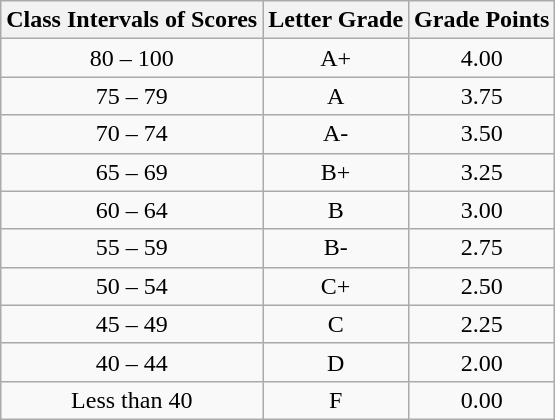<table class="wikitable" style="text-align:center;">
<tr>
<th>Class Intervals of Scores</th>
<th>Letter Grade</th>
<th>Grade Points</th>
</tr>
<tr>
<td>80 – 100</td>
<td>A+</td>
<td>4.00</td>
</tr>
<tr>
<td>75 – 79</td>
<td>A</td>
<td>3.75</td>
</tr>
<tr>
<td>70 – 74</td>
<td>A-</td>
<td>3.50</td>
</tr>
<tr>
<td>65 – 69</td>
<td>B+</td>
<td>3.25</td>
</tr>
<tr>
<td>60 – 64</td>
<td>B</td>
<td>3.00</td>
</tr>
<tr>
<td>55 – 59</td>
<td>B-</td>
<td>2.75</td>
</tr>
<tr>
<td>50 – 54</td>
<td>C+</td>
<td>2.50</td>
</tr>
<tr>
<td>45 – 49</td>
<td>C</td>
<td>2.25</td>
</tr>
<tr>
<td>40 – 44</td>
<td>D</td>
<td>2.00</td>
</tr>
<tr>
<td>Less than 40</td>
<td>F</td>
<td>0.00</td>
</tr>
</table>
